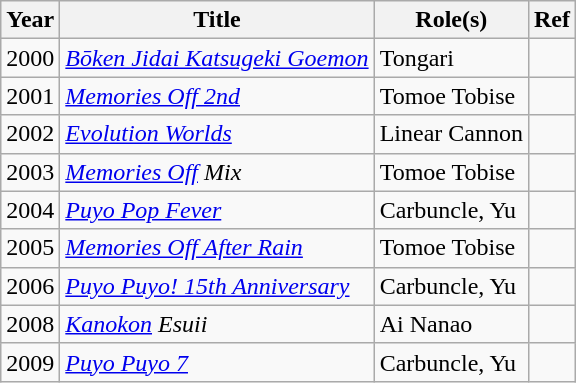<table class="wikitable">
<tr>
<th>Year</th>
<th>Title</th>
<th>Role(s)</th>
<th>Ref</th>
</tr>
<tr>
<td>2000</td>
<td><em><a href='#'>Bōken Jidai Katsugeki Goemon</a></em></td>
<td>Tongari</td>
<td></td>
</tr>
<tr>
<td>2001</td>
<td><em><a href='#'>Memories Off 2nd</a></em></td>
<td>Tomoe Tobise</td>
<td></td>
</tr>
<tr>
<td>2002</td>
<td><em><a href='#'>Evolution Worlds</a></em></td>
<td>Linear Cannon</td>
<td></td>
</tr>
<tr>
<td>2003</td>
<td><em><a href='#'>Memories Off</a> Mix</em></td>
<td>Tomoe Tobise</td>
<td></td>
</tr>
<tr>
<td>2004</td>
<td><em><a href='#'>Puyo Pop Fever</a></em></td>
<td>Carbuncle, Yu</td>
<td></td>
</tr>
<tr>
<td>2005</td>
<td><em><a href='#'>Memories Off After Rain</a></em></td>
<td>Tomoe Tobise</td>
<td></td>
</tr>
<tr>
<td>2006</td>
<td><em><a href='#'>Puyo Puyo! 15th Anniversary</a></em></td>
<td>Carbuncle, Yu</td>
<td></td>
</tr>
<tr>
<td>2008</td>
<td><em><a href='#'>Kanokon</a> Esuii</em></td>
<td>Ai Nanao</td>
<td></td>
</tr>
<tr>
<td>2009</td>
<td><em><a href='#'>Puyo Puyo 7</a></em></td>
<td>Carbuncle, Yu</td>
<td></td>
</tr>
</table>
